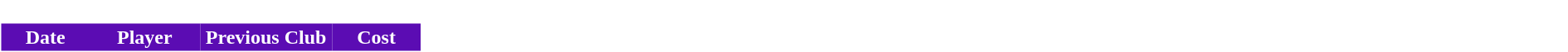<table border="0" width="100%">
<tr>
<td bgcolor="#FFFFFF" valign="top" align="left" width="100%"><br><table border="0" cellspacing="0" cellpadding="2">
<tr bgcolor=5B0CB3>
<th width=20% style="color:white">Date</th>
<th width=25% style="color:white">Player</th>
<th width=30% style="color:white">Previous Club</th>
<th width=20% style="color:white">Cost</th>
</tr>
<tr>
</tr>
</table>
</td>
</tr>
</table>
